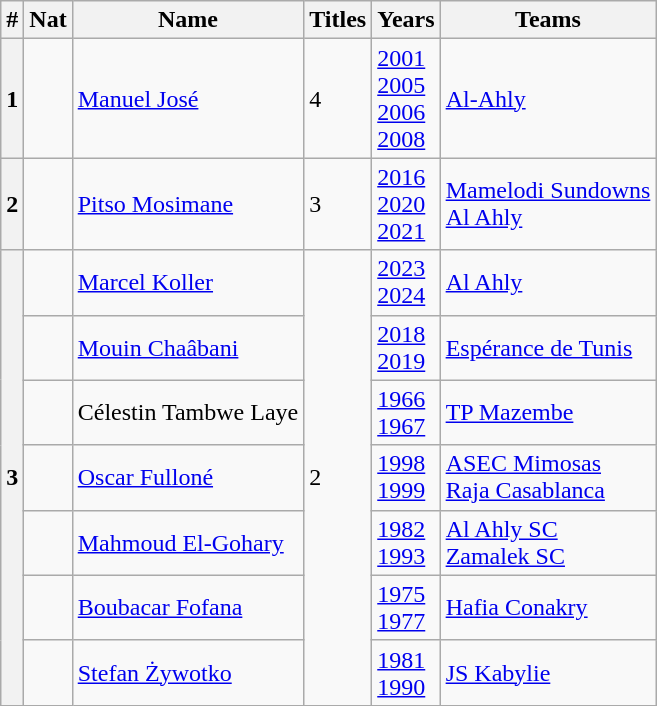<table Class="wikitable sortable;">
<tr>
<th>#</th>
<th>Nat</th>
<th>Name</th>
<th>Titles</th>
<th>Years</th>
<th>Teams</th>
</tr>
<tr>
<th>1</th>
<td></td>
<td><a href='#'>Manuel José</a></td>
<td>4</td>
<td><a href='#'>2001</a><br><a href='#'>2005</a><br><a href='#'>2006</a><br><a href='#'>2008</a></td>
<td> <a href='#'>Al-Ahly</a></td>
</tr>
<tr>
<th>2</th>
<td></td>
<td><a href='#'>Pitso Mosimane</a></td>
<td>3</td>
<td><a href='#'>2016</a><br><a href='#'>2020</a><br><a href='#'>2021</a></td>
<td> <a href='#'>Mamelodi Sundowns</a><br> <a href='#'>Al Ahly</a></td>
</tr>
<tr>
<th rowspan=7>3</th>
<td></td>
<td><a href='#'>Marcel Koller</a></td>
<td rowspan=7>2</td>
<td><a href='#'>2023</a><br><a href='#'>2024</a></td>
<td> <a href='#'>Al Ahly</a></td>
</tr>
<tr>
<td></td>
<td><a href='#'>Mouin Chaâbani</a></td>
<td><a href='#'>2018</a><br><a href='#'>2019</a></td>
<td> <a href='#'>Espérance de Tunis</a></td>
</tr>
<tr>
<td></td>
<td>Célestin Tambwe Laye</td>
<td><a href='#'>1966</a><br><a href='#'>1967</a></td>
<td> <a href='#'>TP Mazembe</a></td>
</tr>
<tr>
<td></td>
<td><a href='#'>Oscar Fulloné</a></td>
<td><a href='#'>1998</a><br><a href='#'>1999</a></td>
<td> <a href='#'>ASEC Mimosas</a><br> <a href='#'>Raja Casablanca</a></td>
</tr>
<tr>
<td></td>
<td><a href='#'>Mahmoud El-Gohary</a></td>
<td><a href='#'>1982</a><br><a href='#'>1993</a></td>
<td> <a href='#'>Al Ahly SC</a><br> <a href='#'>Zamalek SC</a></td>
</tr>
<tr>
<td></td>
<td><a href='#'>Boubacar Fofana</a></td>
<td><a href='#'>1975</a><br><a href='#'>1977</a></td>
<td> <a href='#'>Hafia Conakry</a></td>
</tr>
<tr>
<td></td>
<td><a href='#'>Stefan Żywotko</a></td>
<td><a href='#'>1981</a><br><a href='#'>1990</a></td>
<td> <a href='#'>JS Kabylie</a></td>
</tr>
</table>
